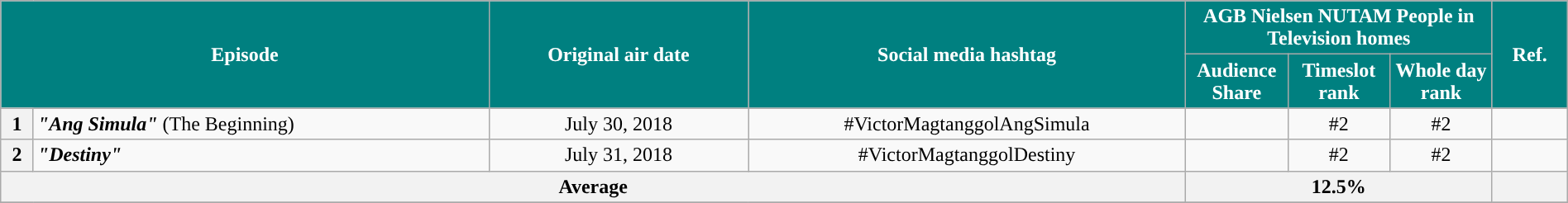<table class="wikitable" style="text-align:center; font-size:100%; line-height:18px;" width="100%">
<tr>
<th style="background-color:#008080; color:#ffffff;" colspan="2" rowspan="2">Episode</th>
<th style="background-color:#008080; color:white" rowspan="2">Original air date</th>
<th style="background-color:#008080; color:white" rowspan="2">Social media hashtag</th>
<th style="background-color:#008080; color:#ffffff;" colspan="3">AGB Nielsen NUTAM People in Television homes</th>
<th style="background-color:#008080; color:#ffffff;" rowspan="2">Ref.</th>
</tr>
<tr>
<th style="background-color:#008080; width:75px; color:#ffffff;">Audience Share</th>
<th style="background-color:#008080; width:75px; color:#ffffff;">Timeslot<br>rank</th>
<th style="background-color:#008080; width:75px; color:#ffffff;">Whole day<br>rank</th>
</tr>
<tr>
<th>1</th>
<td style="text-align: left;"><strong><em>"Ang Simula"</em></strong> (The Beginning)</td>
<td>July 30, 2018</td>
<td>#VictorMagtanggolAngSimula</td>
<td></td>
<td>#2</td>
<td>#2</td>
<td></td>
</tr>
<tr>
<th>2</th>
<td style="text-align: left;"><strong><em>"Destiny"</em></strong></td>
<td>July 31, 2018</td>
<td>#VictorMagtanggolDestiny</td>
<td></td>
<td>#2</td>
<td>#2</td>
<td></td>
</tr>
<tr>
<th colspan="4">Average</th>
<th colspan="3">12.5%</th>
<th></th>
</tr>
<tr>
</tr>
</table>
